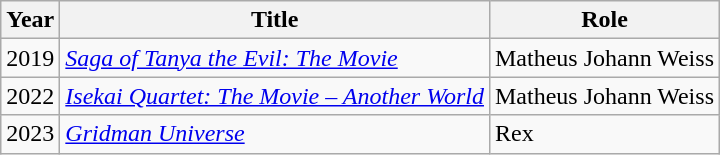<table class="wikitable  sortable">
<tr>
<th>Year</th>
<th>Title</th>
<th>Role</th>
</tr>
<tr>
<td>2019</td>
<td><em><a href='#'>Saga of Tanya the Evil: The Movie</a></em></td>
<td>Matheus Johann Weiss</td>
</tr>
<tr>
<td>2022</td>
<td><em><a href='#'>Isekai Quartet: The Movie – Another World</a></em></td>
<td>Matheus Johann Weiss</td>
</tr>
<tr>
<td>2023</td>
<td><em><a href='#'>Gridman Universe</a></em></td>
<td>Rex</td>
</tr>
</table>
